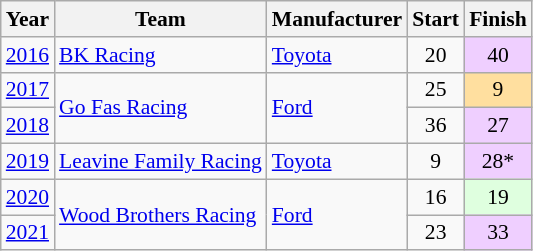<table class="wikitable" style="font-size: 90%;">
<tr>
<th>Year</th>
<th>Team</th>
<th>Manufacturer</th>
<th>Start</th>
<th>Finish</th>
</tr>
<tr>
<td><a href='#'>2016</a></td>
<td><a href='#'>BK Racing</a></td>
<td><a href='#'>Toyota</a></td>
<td align=center>20</td>
<td align=center style="background:#EFCFFF;">40</td>
</tr>
<tr>
<td><a href='#'>2017</a></td>
<td rowspan=2><a href='#'>Go Fas Racing</a></td>
<td rowspan=2><a href='#'>Ford</a></td>
<td align=center>25</td>
<td align=center style="background:#FFDF9F;">9</td>
</tr>
<tr>
<td><a href='#'>2018</a></td>
<td align=center>36</td>
<td align=center style="background:#EFCFFF;">27</td>
</tr>
<tr>
<td><a href='#'>2019</a></td>
<td><a href='#'>Leavine Family Racing</a></td>
<td><a href='#'>Toyota</a></td>
<td align=center>9</td>
<td align=center style="background:#EFCFFF;">28*</td>
</tr>
<tr>
<td><a href='#'>2020</a></td>
<td rowspan=2><a href='#'>Wood Brothers Racing</a></td>
<td rowspan=2><a href='#'>Ford</a></td>
<td align=center>16</td>
<td align=center style="background:#DFFFDF;">19</td>
</tr>
<tr>
<td><a href='#'>2021</a></td>
<td align=center>23</td>
<td align=center style="background:#EFCFFF;">33</td>
</tr>
</table>
